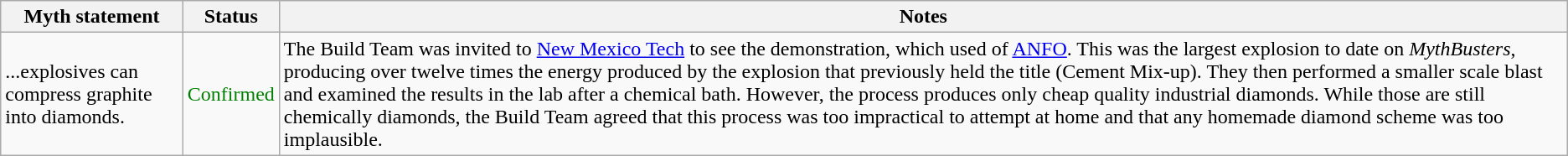<table class="wikitable plainrowheaders">
<tr>
<th>Myth statement</th>
<th>Status</th>
<th>Notes</th>
</tr>
<tr>
<td>...explosives can compress graphite into diamonds.</td>
<td style="color:green">Confirmed</td>
<td>The Build Team was invited to <a href='#'>New Mexico Tech</a> to see the demonstration, which used  of <a href='#'>ANFO</a>. This was the largest explosion to date on <em>MythBusters</em>, producing over twelve times the energy produced by the explosion that previously held the title (Cement Mix-up). They then performed a smaller scale blast and examined the results in the lab after a chemical bath. However, the process produces only cheap quality industrial diamonds. While those are still chemically diamonds, the Build Team agreed that this process was too impractical to attempt at home and that any homemade diamond scheme was too implausible.</td>
</tr>
</table>
